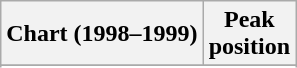<table class="wikitable sortable plainrowheaders" style="text-align:center">
<tr>
<th scope="col">Chart (1998–1999)</th>
<th scope="col">Peak<br>position</th>
</tr>
<tr>
</tr>
<tr>
</tr>
<tr>
</tr>
<tr>
</tr>
</table>
